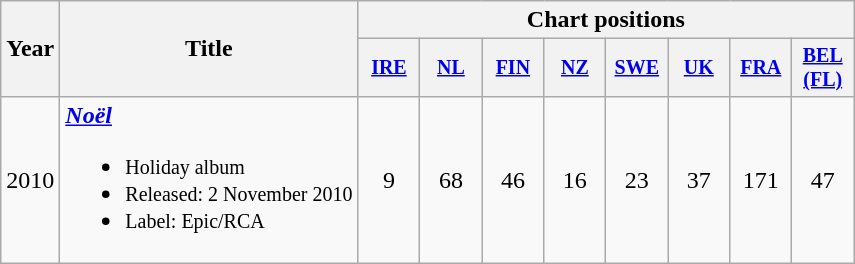<table class="wikitable">
<tr>
<th rowspan="2">Year</th>
<th rowspan="2">Title</th>
<th colspan="8">Chart positions</th>
</tr>
<tr style=font-size:smaller>
<th width="35"><a href='#'>IRE</a></th>
<th width="35"><a href='#'>NL</a></th>
<th width="35"><a href='#'>FIN</a></th>
<th width="35"><a href='#'>NZ</a></th>
<th width="35"><a href='#'>SWE</a></th>
<th width="35"><a href='#'>UK</a></th>
<th width="35"><a href='#'>FRA</a></th>
<th width="35"><a href='#'>BEL (FL)</a></th>
</tr>
<tr>
<td style="text-align:center;">2010</td>
<td><strong><em><a href='#'>Noël</a></em></strong><br><ul><li><small>Holiday album</small></li><li><small>Released: 2 November 2010</small></li><li><small>Label: Epic/RCA</small></li></ul></td>
<td style="text-align:center;">9</td>
<td style="text-align:center;">68</td>
<td style="text-align:center;">46</td>
<td style="text-align:center;">16</td>
<td style="text-align:center;">23</td>
<td style="text-align:center;">37</td>
<td style="text-align:center;">171</td>
<td style="text-align:center;">47</td>
</tr>
</table>
